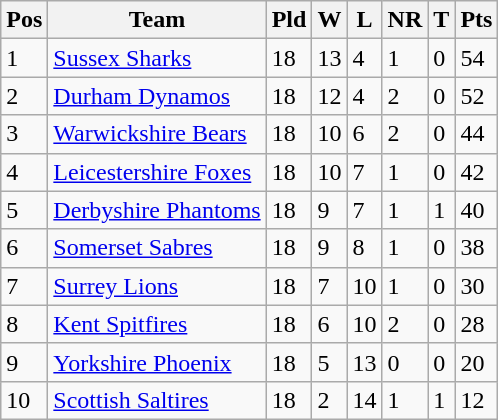<table class="wikitable">
<tr>
<th>Pos</th>
<th>Team</th>
<th>Pld</th>
<th>W</th>
<th>L</th>
<th>NR</th>
<th>T</th>
<th>Pts</th>
</tr>
<tr>
<td>1</td>
<td><a href='#'>Sussex Sharks</a></td>
<td>18</td>
<td>13</td>
<td>4</td>
<td>1</td>
<td>0</td>
<td>54</td>
</tr>
<tr>
<td>2</td>
<td><a href='#'>Durham Dynamos</a></td>
<td>18</td>
<td>12</td>
<td>4</td>
<td>2</td>
<td>0</td>
<td>52</td>
</tr>
<tr>
<td>3</td>
<td><a href='#'>Warwickshire Bears</a></td>
<td>18</td>
<td>10</td>
<td>6</td>
<td>2</td>
<td>0</td>
<td>44</td>
</tr>
<tr>
<td>4</td>
<td><a href='#'>Leicestershire Foxes</a></td>
<td>18</td>
<td>10</td>
<td>7</td>
<td>1</td>
<td>0</td>
<td>42</td>
</tr>
<tr>
<td>5</td>
<td><a href='#'>Derbyshire Phantoms</a></td>
<td>18</td>
<td>9</td>
<td>7</td>
<td>1</td>
<td>1</td>
<td>40</td>
</tr>
<tr>
<td>6</td>
<td><a href='#'>Somerset Sabres</a></td>
<td>18</td>
<td>9</td>
<td>8</td>
<td>1</td>
<td>0</td>
<td>38</td>
</tr>
<tr>
<td>7</td>
<td><a href='#'>Surrey Lions</a></td>
<td>18</td>
<td>7</td>
<td>10</td>
<td>1</td>
<td>0</td>
<td>30</td>
</tr>
<tr>
<td>8</td>
<td><a href='#'>Kent Spitfires</a></td>
<td>18</td>
<td>6</td>
<td>10</td>
<td>2</td>
<td>0</td>
<td>28</td>
</tr>
<tr>
<td>9</td>
<td><a href='#'>Yorkshire Phoenix</a></td>
<td>18</td>
<td>5</td>
<td>13</td>
<td>0</td>
<td>0</td>
<td>20</td>
</tr>
<tr>
<td>10</td>
<td><a href='#'>Scottish Saltires</a></td>
<td>18</td>
<td>2</td>
<td>14</td>
<td>1</td>
<td>1</td>
<td>12</td>
</tr>
</table>
